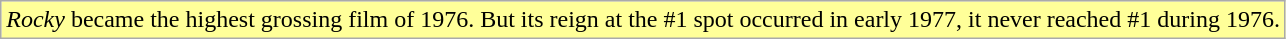<table class="wikitable">
<tr>
<td style="background-color:#FFFF99"><em>Rocky</em> became the highest grossing film of 1976. But its reign at the #1 spot occurred in early 1977, it never reached #1 during 1976.</td>
</tr>
</table>
